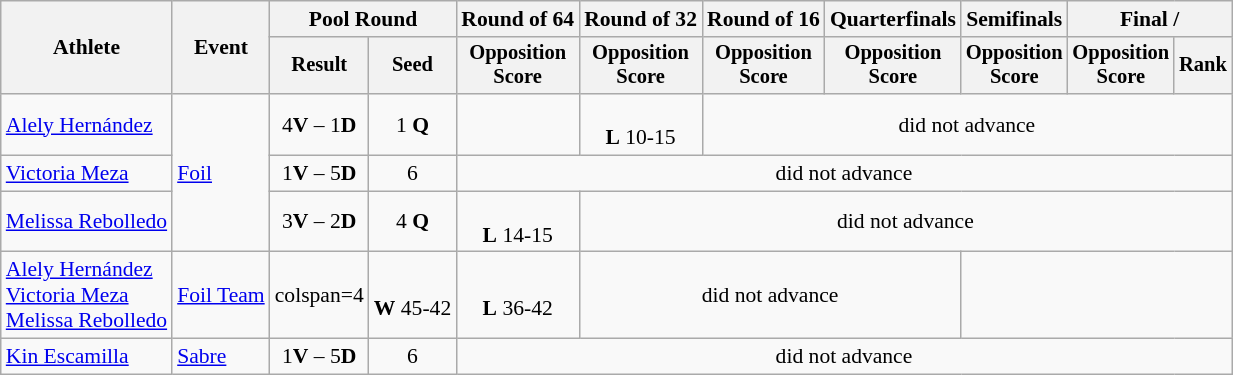<table class=wikitable style="font-size:90%">
<tr>
<th rowspan="2">Athlete</th>
<th rowspan="2">Event</th>
<th colspan=2>Pool Round</th>
<th>Round of 64</th>
<th>Round of 32</th>
<th>Round of 16</th>
<th>Quarterfinals</th>
<th>Semifinals</th>
<th colspan=2>Final / </th>
</tr>
<tr style="font-size:95%">
<th>Result</th>
<th>Seed</th>
<th>Opposition<br>Score</th>
<th>Opposition<br>Score</th>
<th>Opposition<br>Score</th>
<th>Opposition<br>Score</th>
<th>Opposition<br>Score</th>
<th>Opposition<br>Score</th>
<th>Rank</th>
</tr>
<tr align=center>
<td align=left><a href='#'>Alely Hernández</a></td>
<td align=left rowspan=3><a href='#'>Foil</a></td>
<td>4<strong>V</strong> – 1<strong>D</strong></td>
<td>1 <strong>Q</strong></td>
<td></td>
<td><br><strong>L</strong> 10-15</td>
<td colspan=5>did not advance</td>
</tr>
<tr align=center>
<td align=left><a href='#'>Victoria Meza</a></td>
<td>1<strong>V</strong> – 5<strong>D</strong></td>
<td>6</td>
<td colspan=7>did not advance</td>
</tr>
<tr align=center>
<td align=left><a href='#'>Melissa Rebolledo</a></td>
<td>3<strong>V</strong> – 2<strong>D</strong></td>
<td>4 <strong>Q</strong></td>
<td><br><strong>L</strong> 14-15</td>
<td colspan=6>did not advance</td>
</tr>
<tr align=center>
<td align=left><a href='#'>Alely Hernández</a><br><a href='#'>Victoria Meza</a><br><a href='#'>Melissa Rebolledo</a></td>
<td align=left><a href='#'>Foil Team</a></td>
<td>colspan=4 </td>
<td><br><strong>W</strong> 45-42</td>
<td><br><strong>L</strong> 36-42</td>
<td colspan=3>did not advance</td>
</tr>
<tr align=center>
<td align=left><a href='#'>Kin Escamilla</a></td>
<td align=left><a href='#'>Sabre</a></td>
<td>1<strong>V</strong> – 5<strong>D</strong></td>
<td>6</td>
<td colspan=7>did not advance</td>
</tr>
</table>
